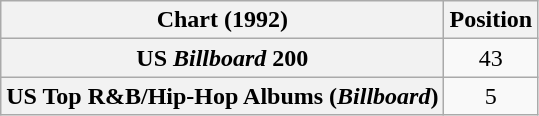<table class="wikitable plainrowheaders" style="text-align:center">
<tr>
<th scope="col">Chart (1992)</th>
<th scope="col">Position</th>
</tr>
<tr>
<th scope="row">US <em>Billboard</em> 200</th>
<td>43</td>
</tr>
<tr>
<th scope="row">US Top R&B/Hip-Hop Albums (<em>Billboard</em>)</th>
<td>5</td>
</tr>
</table>
